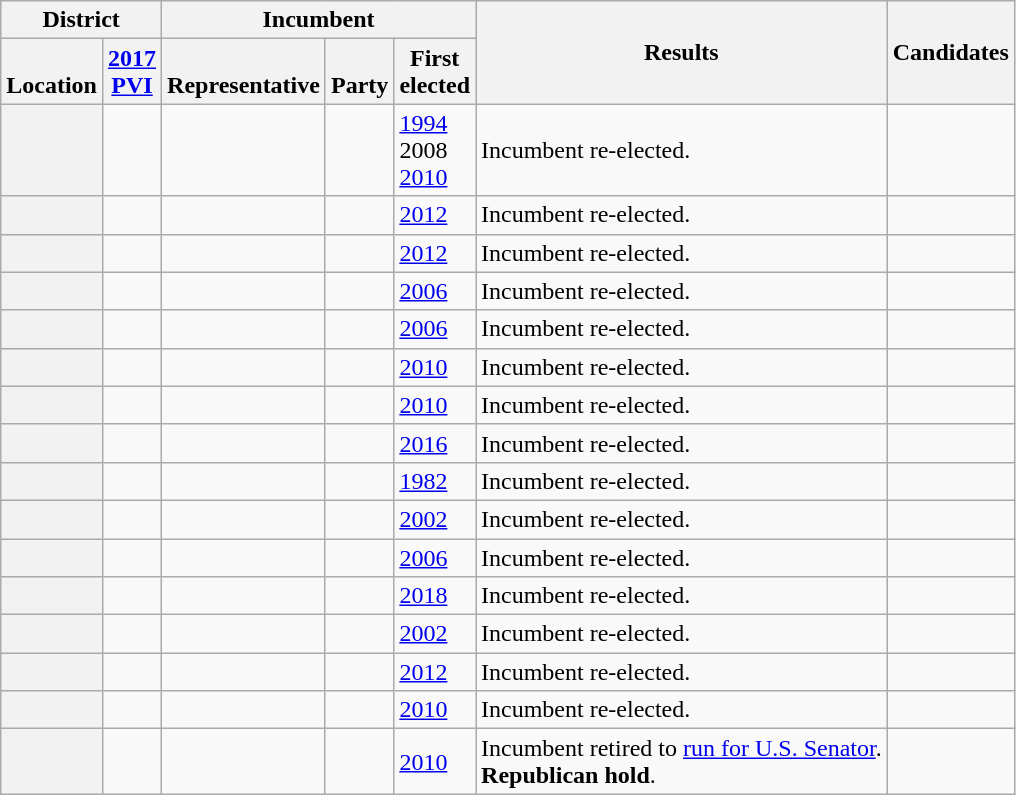<table class="wikitable sortable">
<tr>
<th colspan=2>District</th>
<th colspan=3>Incumbent</th>
<th rowspan=2>Results</th>
<th rowspan=2>Candidates</th>
</tr>
<tr valign=bottom>
<th>Location</th>
<th><a href='#'>2017<br>PVI</a></th>
<th>Representative</th>
<th>Party</th>
<th>First<br>elected</th>
</tr>
<tr>
<th></th>
<td></td>
<td></td>
<td></td>
<td><a href='#'>1994</a><br>2008 <br><a href='#'>2010</a></td>
<td>Incumbent re-elected.</td>
<td nowrap></td>
</tr>
<tr>
<th></th>
<td></td>
<td></td>
<td></td>
<td><a href='#'>2012</a></td>
<td>Incumbent re-elected.</td>
<td nowrap></td>
</tr>
<tr>
<th></th>
<td></td>
<td></td>
<td></td>
<td><a href='#'>2012</a></td>
<td>Incumbent re-elected.</td>
<td nowrap></td>
</tr>
<tr>
<th></th>
<td></td>
<td></td>
<td></td>
<td><a href='#'>2006</a></td>
<td>Incumbent re-elected.</td>
<td nowrap></td>
</tr>
<tr>
<th></th>
<td></td>
<td></td>
<td></td>
<td><a href='#'>2006</a></td>
<td>Incumbent re-elected.</td>
<td></td>
</tr>
<tr>
<th></th>
<td></td>
<td></td>
<td></td>
<td><a href='#'>2010</a></td>
<td>Incumbent re-elected.</td>
<td nowrap></td>
</tr>
<tr>
<th></th>
<td></td>
<td></td>
<td></td>
<td><a href='#'>2010</a></td>
<td>Incumbent re-elected.</td>
<td nowrap></td>
</tr>
<tr>
<th></th>
<td></td>
<td></td>
<td></td>
<td><a href='#'>2016 </a></td>
<td>Incumbent re-elected.</td>
<td nowrap></td>
</tr>
<tr>
<th></th>
<td></td>
<td></td>
<td></td>
<td><a href='#'>1982</a></td>
<td>Incumbent re-elected.</td>
<td nowrap></td>
</tr>
<tr>
<th></th>
<td></td>
<td></td>
<td></td>
<td><a href='#'>2002</a></td>
<td>Incumbent re-elected.</td>
<td nowrap></td>
</tr>
<tr>
<th></th>
<td></td>
<td></td>
<td></td>
<td><a href='#'>2006</a></td>
<td>Incumbent re-elected.</td>
<td nowrap></td>
</tr>
<tr>
<th></th>
<td></td>
<td></td>
<td></td>
<td><a href='#'>2018 </a></td>
<td>Incumbent re-elected.</td>
<td nowrap></td>
</tr>
<tr>
<th></th>
<td></td>
<td></td>
<td></td>
<td><a href='#'>2002</a></td>
<td>Incumbent re-elected.</td>
<td nowrap></td>
</tr>
<tr>
<th></th>
<td></td>
<td></td>
<td></td>
<td><a href='#'>2012</a></td>
<td>Incumbent re-elected.</td>
<td nowrap></td>
</tr>
<tr>
<th></th>
<td></td>
<td></td>
<td></td>
<td><a href='#'>2010</a></td>
<td>Incumbent re-elected.</td>
<td nowrap></td>
</tr>
<tr>
<th></th>
<td></td>
<td></td>
<td></td>
<td><a href='#'>2010</a></td>
<td>Incumbent retired to <a href='#'>run for U.S. Senator</a>.<br><strong>Republican hold</strong>.</td>
<td nowrap></td>
</tr>
</table>
